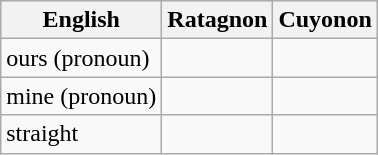<table class="wikitable">
<tr>
<th>English</th>
<th>Ratagnon</th>
<th>Cuyonon</th>
</tr>
<tr>
<td>ours (pronoun)</td>
<td></td>
<td></td>
</tr>
<tr>
<td>mine (pronoun)</td>
<td></td>
<td></td>
</tr>
<tr>
<td>straight</td>
<td></td>
<td></td>
</tr>
</table>
